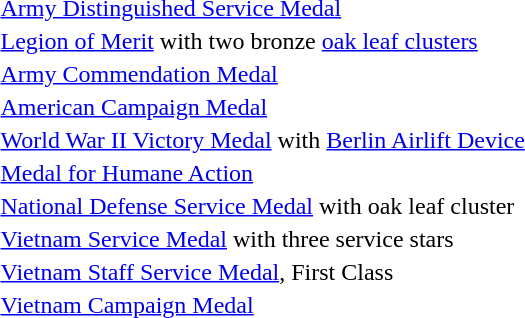<table>
<tr>
<td></td>
<td><a href='#'>Army Distinguished Service Medal</a></td>
</tr>
<tr>
<td><span></span><span></span></td>
<td><a href='#'>Legion of Merit</a> with two bronze <a href='#'>oak leaf clusters</a></td>
</tr>
<tr>
<td></td>
<td><a href='#'>Army Commendation Medal</a></td>
</tr>
<tr>
<td></td>
<td><a href='#'>American Campaign Medal</a></td>
</tr>
<tr>
<td></td>
<td><a href='#'>World War II Victory Medal</a> with <a href='#'>Berlin Airlift Device</a></td>
</tr>
<tr>
<td></td>
<td><a href='#'>Medal for Humane Action</a></td>
</tr>
<tr>
<td></td>
<td><a href='#'>National Defense Service Medal</a> with oak leaf cluster</td>
</tr>
<tr>
<td></td>
<td><a href='#'>Vietnam Service Medal</a> with three service stars</td>
</tr>
<tr>
<td></td>
<td><a href='#'>Vietnam Staff Service Medal</a>, First Class</td>
</tr>
<tr>
<td></td>
<td><a href='#'>Vietnam Campaign Medal</a></td>
</tr>
</table>
